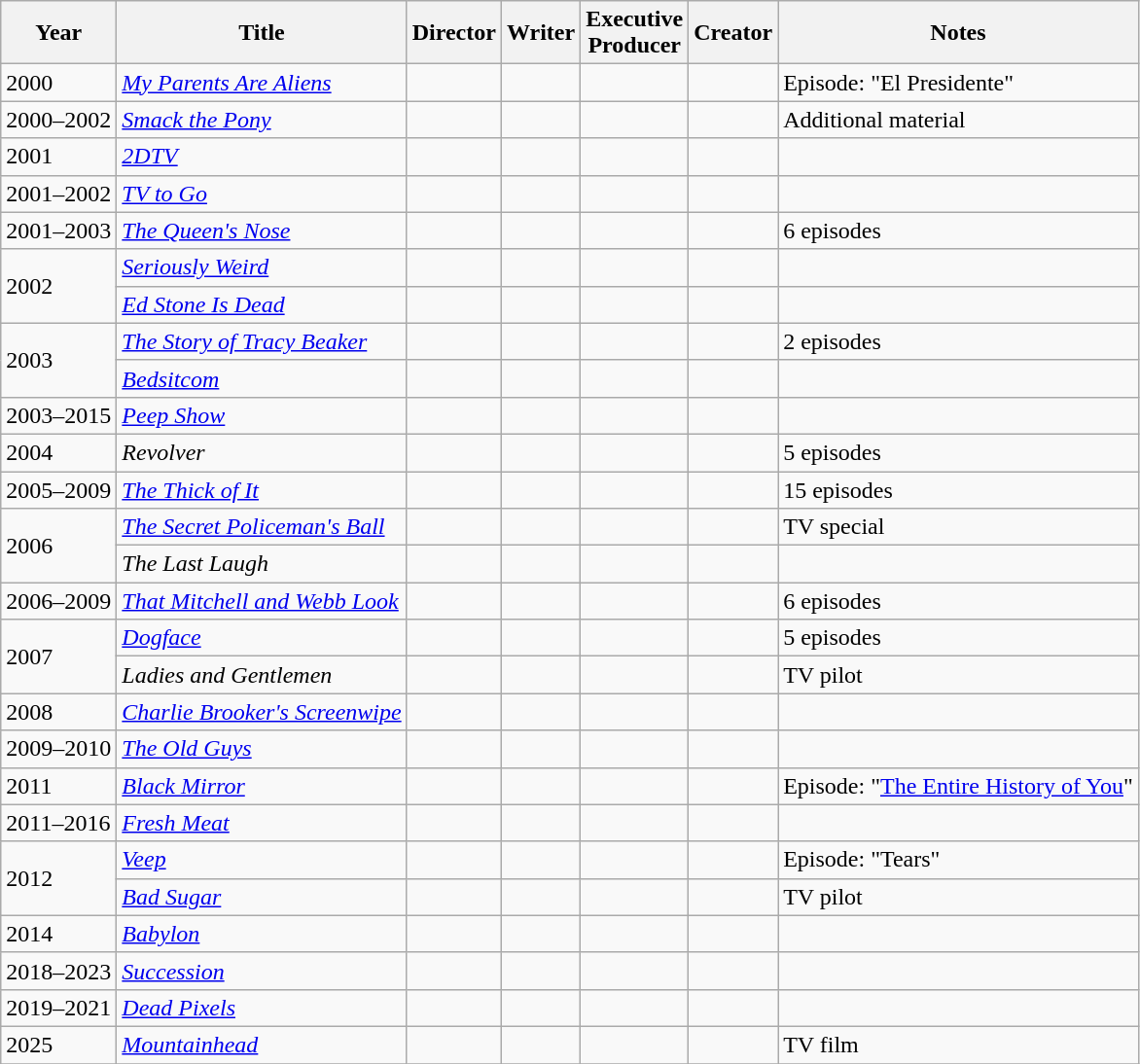<table class="wikitable">
<tr>
<th>Year</th>
<th>Title</th>
<th scope="col">Director</th>
<th scope="col">Writer</th>
<th scope="col">Executive<br>Producer</th>
<th scope="col">Creator</th>
<th>Notes</th>
</tr>
<tr>
<td>2000</td>
<td><em><a href='#'>My Parents Are Aliens</a></em></td>
<td></td>
<td></td>
<td></td>
<td></td>
<td>Episode: "El Presidente"</td>
</tr>
<tr>
<td>2000–2002</td>
<td><em><a href='#'>Smack the Pony</a></em></td>
<td></td>
<td></td>
<td></td>
<td></td>
<td>Additional material</td>
</tr>
<tr>
<td>2001</td>
<td><em><a href='#'>2DTV</a></em></td>
<td></td>
<td></td>
<td></td>
<td></td>
<td></td>
</tr>
<tr>
<td>2001–2002</td>
<td><em><a href='#'>TV to Go</a></em></td>
<td></td>
<td></td>
<td></td>
<td></td>
<td></td>
</tr>
<tr>
<td>2001–2003</td>
<td><em><a href='#'>The Queen's Nose</a></em></td>
<td></td>
<td></td>
<td></td>
<td></td>
<td>6 episodes</td>
</tr>
<tr>
<td rowspan=2>2002</td>
<td><em><a href='#'>Seriously Weird</a></em></td>
<td></td>
<td></td>
<td></td>
<td></td>
<td></td>
</tr>
<tr>
<td><em><a href='#'>Ed Stone Is Dead</a></em></td>
<td></td>
<td></td>
<td></td>
<td></td>
<td></td>
</tr>
<tr>
<td rowspan=2>2003</td>
<td><em><a href='#'>The Story of Tracy Beaker</a></em></td>
<td></td>
<td></td>
<td></td>
<td></td>
<td>2 episodes</td>
</tr>
<tr>
<td><em><a href='#'>Bedsitcom</a></em></td>
<td></td>
<td></td>
<td></td>
<td></td>
<td></td>
</tr>
<tr>
<td>2003–2015</td>
<td><em><a href='#'>Peep Show</a></em></td>
<td></td>
<td></td>
<td></td>
<td></td>
<td></td>
</tr>
<tr>
<td>2004</td>
<td><em>Revolver</em></td>
<td></td>
<td></td>
<td></td>
<td></td>
<td>5 episodes</td>
</tr>
<tr>
<td>2005–2009</td>
<td><em><a href='#'>The Thick of It</a></em></td>
<td></td>
<td></td>
<td></td>
<td></td>
<td>15 episodes</td>
</tr>
<tr>
<td rowspan=2>2006</td>
<td><em><a href='#'>The Secret Policeman's Ball</a></em></td>
<td></td>
<td></td>
<td></td>
<td></td>
<td>TV special</td>
</tr>
<tr>
<td><em>The Last Laugh</em></td>
<td></td>
<td></td>
<td></td>
<td></td>
<td></td>
</tr>
<tr>
<td>2006–2009</td>
<td><em><a href='#'>That Mitchell and Webb Look</a></em></td>
<td></td>
<td></td>
<td></td>
<td></td>
<td>6 episodes</td>
</tr>
<tr>
<td rowspan=2>2007</td>
<td><em><a href='#'>Dogface</a></em></td>
<td></td>
<td></td>
<td></td>
<td></td>
<td>5 episodes</td>
</tr>
<tr>
<td><em>Ladies and Gentlemen</em></td>
<td></td>
<td></td>
<td></td>
<td></td>
<td>TV pilot</td>
</tr>
<tr>
<td>2008</td>
<td><em><a href='#'>Charlie Brooker's Screenwipe</a></em></td>
<td></td>
<td></td>
<td></td>
<td></td>
<td></td>
</tr>
<tr>
<td>2009–2010</td>
<td><em><a href='#'>The Old Guys</a></em></td>
<td></td>
<td></td>
<td></td>
<td></td>
<td></td>
</tr>
<tr>
<td>2011</td>
<td><em><a href='#'>Black Mirror</a></em></td>
<td></td>
<td></td>
<td></td>
<td></td>
<td>Episode: "<a href='#'>The Entire History of You</a>"</td>
</tr>
<tr>
<td>2011–2016</td>
<td><em><a href='#'>Fresh Meat</a></em></td>
<td></td>
<td></td>
<td></td>
<td></td>
<td></td>
</tr>
<tr>
<td rowspan=2>2012</td>
<td><em><a href='#'>Veep</a></em></td>
<td></td>
<td></td>
<td></td>
<td></td>
<td>Episode: "Tears"</td>
</tr>
<tr>
<td><em><a href='#'>Bad Sugar</a></em></td>
<td></td>
<td></td>
<td></td>
<td></td>
<td>TV pilot</td>
</tr>
<tr>
<td>2014</td>
<td><em><a href='#'>Babylon</a></em></td>
<td></td>
<td></td>
<td></td>
<td></td>
<td></td>
</tr>
<tr>
<td>2018–2023</td>
<td><em><a href='#'>Succession</a></em></td>
<td></td>
<td></td>
<td></td>
<td></td>
<td></td>
</tr>
<tr>
<td>2019–2021</td>
<td><em><a href='#'>Dead Pixels</a></em></td>
<td></td>
<td></td>
<td></td>
<td></td>
<td></td>
</tr>
<tr>
<td>2025</td>
<td><em><a href='#'>Mountainhead</a></em></td>
<td></td>
<td></td>
<td></td>
<td></td>
<td>TV film</td>
</tr>
<tr>
</tr>
</table>
